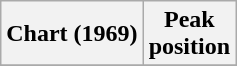<table class="wikitable plainrowheaders" style="text-align:left;">
<tr>
<th scope="col">Chart (1969)</th>
<th scope="col">Peak<br>position</th>
</tr>
<tr>
</tr>
</table>
